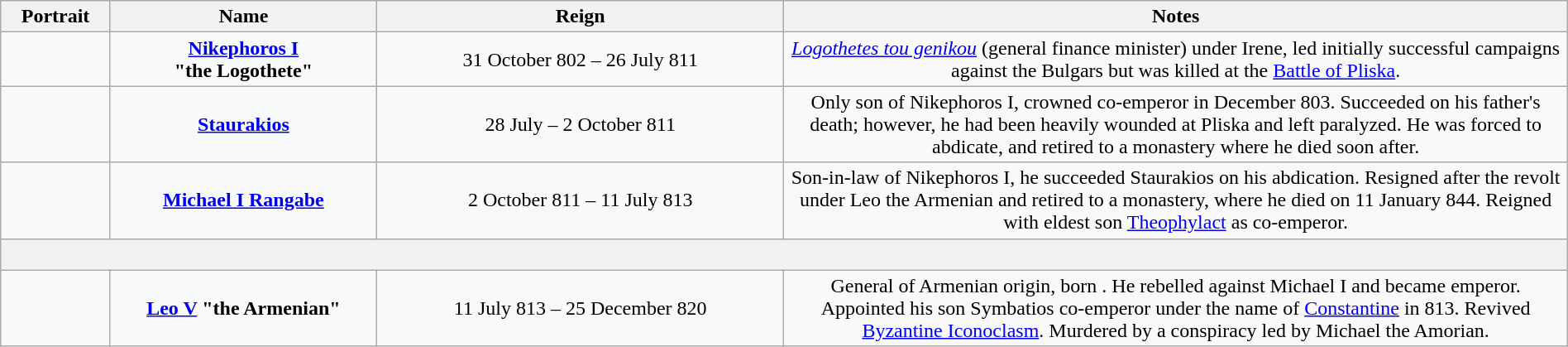<table class="wikitable plainrowheaders" style="width:100%; text-align:center">
<tr>
<th scope=col width="7%">Portrait</th>
<th scope=col width="17%">Name</th>
<th scope=col width="26%">Reign</th>
<th scope=col width="50%">Notes</th>
</tr>
<tr>
<td></td>
<th scope=row style="text-align:center; background:#F8F9FA"><strong><a href='#'>Nikephoros I</a></strong><br>"the Logothete"<br></th>
<td>31 October 802 – 26 July 811<br></td>
<td><em><a href='#'>Logothetes tou genikou</a></em> (general finance minister) under Irene, led initially successful campaigns against the Bulgars but was killed at the <a href='#'>Battle of Pliska</a>.</td>
</tr>
<tr>
<td></td>
<th scope=row style="text-align:center; background:#F8F9FA"><strong><a href='#'>Staurakios</a></strong><br></th>
<td>28 July – 2 October 811<br></td>
<td>Only son of Nikephoros I, crowned co-emperor in December 803. Succeeded on his father's death; however, he had been heavily wounded at Pliska and left paralyzed. He was forced to abdicate, and retired to a monastery where he died soon after.</td>
</tr>
<tr>
<td></td>
<th scope=row style="text-align:center; background:#F8F9FA"><a href='#'><strong>Michael I</strong> Rangabe</a><br></th>
<td>2 October 811 – 11 July 813<br></td>
<td>Son-in-law of Nikephoros I, he succeeded Staurakios on his abdication. Resigned after the revolt under Leo the Armenian and retired to a monastery, where he died on 11 January 844. Reigned with eldest son <a href='#'>Theophylact</a> as co-emperor.</td>
</tr>
<tr>
<th colspan=4> </th>
</tr>
<tr>
<td></td>
<th scope=row style="text-align:center; background:#F8F9FA"><strong><a href='#'>Leo V</a></strong> "the Armenian"<br></th>
<td>11 July 813 – 25 December 820<br></td>
<td>General of Armenian origin, born . He rebelled against Michael I and became emperor. Appointed his son Symbatios co-emperor under the name of <a href='#'>Constantine</a> in 813. Revived <a href='#'>Byzantine Iconoclasm</a>. Murdered by a conspiracy led by Michael the Amorian.</td>
</tr>
</table>
